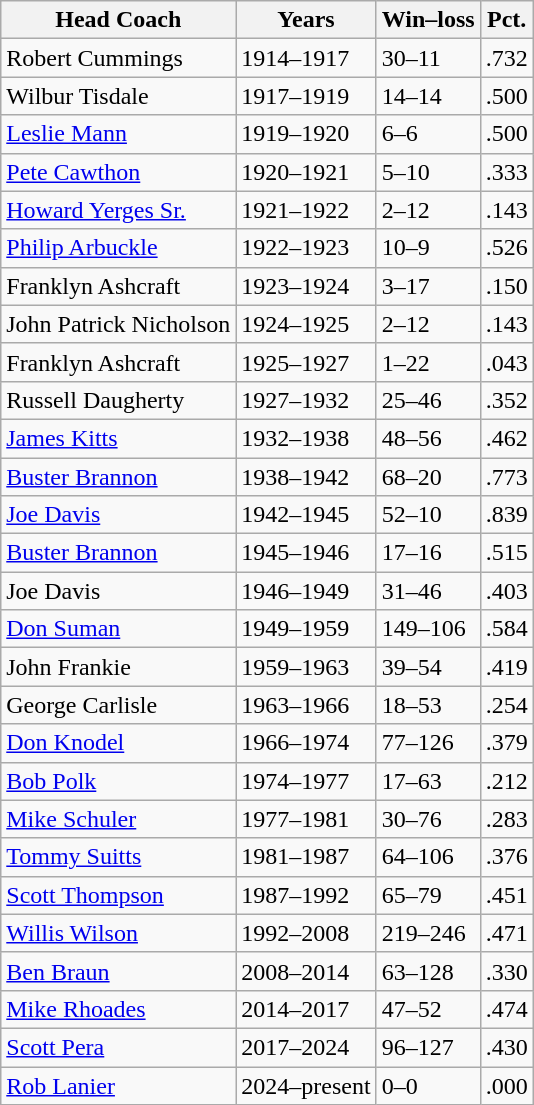<table class="wikitable">
<tr>
<th>Head Coach</th>
<th>Years</th>
<th>Win–loss</th>
<th>Pct.</th>
</tr>
<tr>
<td>Robert Cummings</td>
<td>1914–1917</td>
<td>30–11</td>
<td>.732</td>
</tr>
<tr>
<td>Wilbur Tisdale</td>
<td>1917–1919</td>
<td>14–14</td>
<td>.500</td>
</tr>
<tr>
<td><a href='#'>Leslie Mann</a></td>
<td>1919–1920</td>
<td>6–6</td>
<td>.500</td>
</tr>
<tr>
<td><a href='#'>Pete Cawthon</a></td>
<td>1920–1921</td>
<td>5–10</td>
<td>.333</td>
</tr>
<tr>
<td><a href='#'>Howard Yerges Sr.</a></td>
<td>1921–1922</td>
<td>2–12</td>
<td>.143</td>
</tr>
<tr>
<td><a href='#'>Philip Arbuckle</a></td>
<td>1922–1923</td>
<td>10–9</td>
<td>.526</td>
</tr>
<tr>
<td>Franklyn Ashcraft</td>
<td>1923–1924</td>
<td>3–17</td>
<td>.150</td>
</tr>
<tr>
<td>John Patrick Nicholson</td>
<td>1924–1925</td>
<td>2–12</td>
<td>.143</td>
</tr>
<tr>
<td>Franklyn Ashcraft</td>
<td>1925–1927</td>
<td>1–22</td>
<td>.043</td>
</tr>
<tr>
<td>Russell Daugherty</td>
<td>1927–1932</td>
<td>25–46</td>
<td>.352</td>
</tr>
<tr>
<td><a href='#'>James Kitts</a></td>
<td>1932–1938</td>
<td>48–56</td>
<td>.462</td>
</tr>
<tr>
<td><a href='#'>Buster Brannon</a></td>
<td>1938–1942</td>
<td>68–20</td>
<td>.773</td>
</tr>
<tr>
<td><a href='#'>Joe Davis</a></td>
<td>1942–1945</td>
<td>52–10</td>
<td>.839</td>
</tr>
<tr>
<td><a href='#'>Buster Brannon</a></td>
<td>1945–1946</td>
<td>17–16</td>
<td>.515</td>
</tr>
<tr>
<td>Joe Davis</td>
<td>1946–1949</td>
<td>31–46</td>
<td>.403</td>
</tr>
<tr>
<td><a href='#'>Don Suman</a></td>
<td>1949–1959</td>
<td>149–106</td>
<td>.584</td>
</tr>
<tr>
<td>John Frankie</td>
<td>1959–1963</td>
<td>39–54</td>
<td>.419</td>
</tr>
<tr>
<td>George Carlisle</td>
<td>1963–1966</td>
<td>18–53</td>
<td>.254</td>
</tr>
<tr>
<td><a href='#'>Don Knodel</a></td>
<td>1966–1974</td>
<td>77–126</td>
<td>.379</td>
</tr>
<tr>
<td><a href='#'>Bob Polk</a></td>
<td>1974–1977</td>
<td>17–63</td>
<td>.212</td>
</tr>
<tr>
<td><a href='#'>Mike Schuler</a></td>
<td>1977–1981</td>
<td>30–76</td>
<td>.283</td>
</tr>
<tr>
<td><a href='#'>Tommy Suitts</a></td>
<td>1981–1987</td>
<td>64–106</td>
<td>.376</td>
</tr>
<tr>
<td><a href='#'>Scott Thompson</a></td>
<td>1987–1992</td>
<td>65–79</td>
<td>.451</td>
</tr>
<tr>
<td><a href='#'>Willis Wilson</a></td>
<td>1992–2008</td>
<td>219–246</td>
<td>.471</td>
</tr>
<tr>
<td><a href='#'>Ben Braun</a></td>
<td>2008–2014</td>
<td>63–128</td>
<td>.330</td>
</tr>
<tr>
<td><a href='#'>Mike Rhoades</a></td>
<td>2014–2017</td>
<td>47–52</td>
<td>.474</td>
</tr>
<tr>
<td><a href='#'>Scott Pera</a></td>
<td>2017–2024</td>
<td>96–127</td>
<td>.430</td>
</tr>
<tr>
<td><a href='#'>Rob Lanier</a></td>
<td>2024–present</td>
<td>0–0</td>
<td>.000</td>
</tr>
</table>
